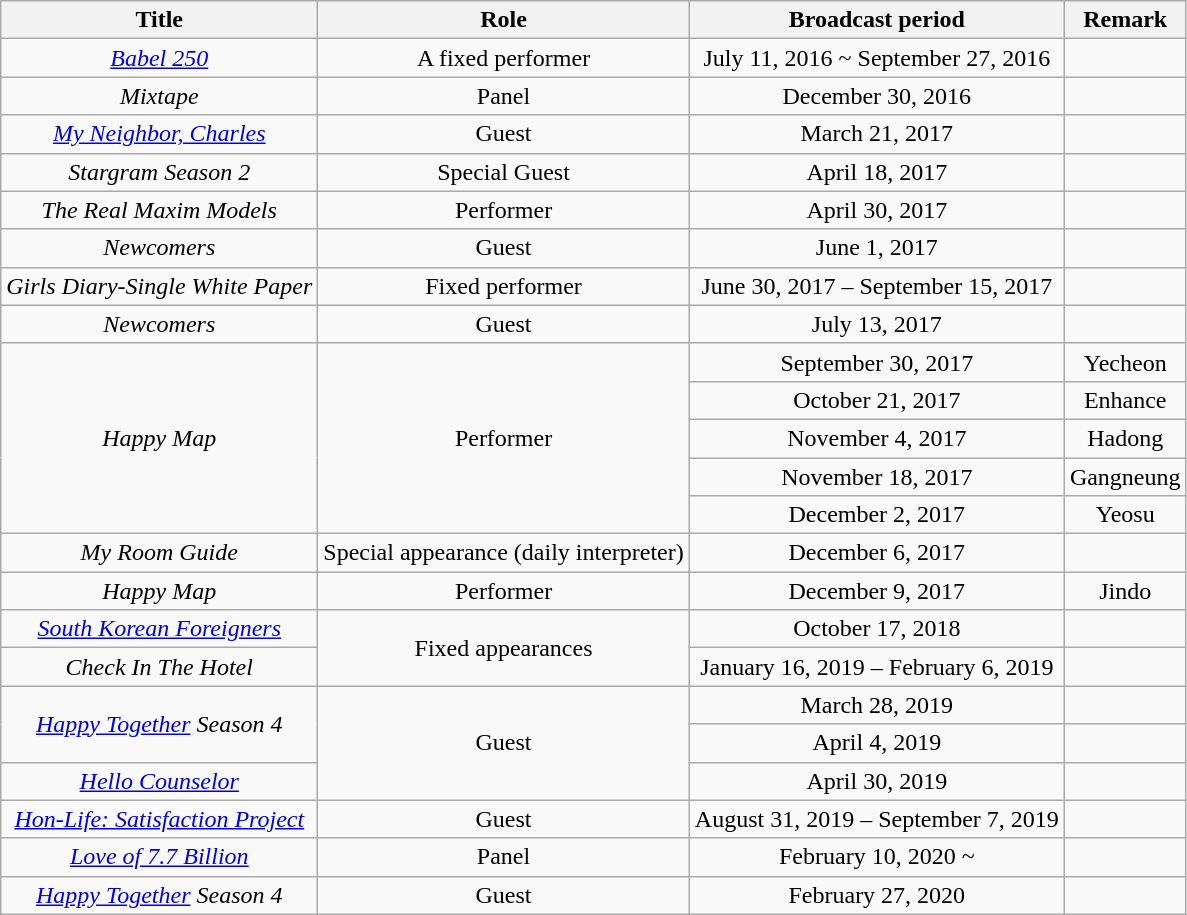<table class = "wikitable" style = "text-align: center;">
<tr>
<th>Title</th>
<th>Role</th>
<th>Broadcast period</th>
<th>Remark</th>
</tr>
<tr>
<td><em><a href='#'>Babel 250</a></em></td>
<td>A fixed performer</td>
<td>July 11, 2016 ~ September 27, 2016</td>
<td></td>
</tr>
<tr>
<td><em>Mixtape</em></td>
<td>Panel</td>
<td>December 30, 2016</td>
<td></td>
</tr>
<tr>
<td><em><a href='#'>My Neighbor, Charles</a></em></td>
<td>Guest</td>
<td>March 21, 2017</td>
<td></td>
</tr>
<tr>
<td><em>Stargram Season 2</em></td>
<td>Special Guest</td>
<td>April 18, 2017</td>
<td></td>
</tr>
<tr>
<td><em>The Real Maxim Models</em></td>
<td>Performer</td>
<td>April 30, 2017</td>
<td></td>
</tr>
<tr>
<td><em>Newcomers</em></td>
<td>Guest</td>
<td>June 1, 2017</td>
<td></td>
</tr>
<tr>
<td><em>Girls Diary-Single White Paper</em></td>
<td>Fixed performer</td>
<td>June 30, 2017 – September 15, 2017</td>
<td></td>
</tr>
<tr>
<td><em>Newcomers</em></td>
<td>Guest</td>
<td>July 13, 2017</td>
<td></td>
</tr>
<tr>
<td rowspan = 5><em>Happy Map</em></td>
<td rowspan = 5>Performer</td>
<td>September 30, 2017</td>
<td>Yecheon</td>
</tr>
<tr>
<td>October 21, 2017</td>
<td>Enhance</td>
</tr>
<tr>
<td>November 4, 2017</td>
<td>Hadong</td>
</tr>
<tr>
<td>November 18, 2017</td>
<td>Gangneung</td>
</tr>
<tr>
<td>December 2, 2017</td>
<td>Yeosu</td>
</tr>
<tr>
<td><em>My Room Guide</em></td>
<td>Special appearance (daily interpreter)</td>
<td>December 6, 2017</td>
<td></td>
</tr>
<tr>
<td><em>Happy Map</em></td>
<td>Performer</td>
<td>December 9, 2017</td>
<td>Jindo</td>
</tr>
<tr>
<td><em><a href='#'>South Korean Foreigners</a></em></td>
<td rowspan = 2>Fixed appearances</td>
<td>October 17, 2018</td>
<td></td>
</tr>
<tr>
<td><em>Check In The Hotel</em></td>
<td>January 16, 2019 – February 6, 2019</td>
<td></td>
</tr>
<tr>
<td rowspan = 2><em><a href='#'>Happy Together</a> Season 4</em></td>
<td rowspan = 3>Guest</td>
<td>March 28, 2019</td>
<td></td>
</tr>
<tr>
<td>April 4, 2019</td>
<td></td>
</tr>
<tr>
<td><em><a href='#'>Hello Counselor</a></em></td>
<td>April 30, 2019</td>
<td></td>
</tr>
<tr>
<td><em><a href='#'>Hon-Life: Satisfaction Project</a></em></td>
<td>Guest</td>
<td>August 31, 2019 – September 7, 2019</td>
<td></td>
</tr>
<tr>
<td><em><a href='#'>Love of 7.7 Billion</a></em></td>
<td>Panel</td>
<td>February 10, 2020 ~</td>
<td></td>
</tr>
<tr>
<td><em><a href='#'>Happy Together</a> Season 4</em></td>
<td>Guest</td>
<td>February 27, 2020</td>
<td></td>
</tr>
</table>
